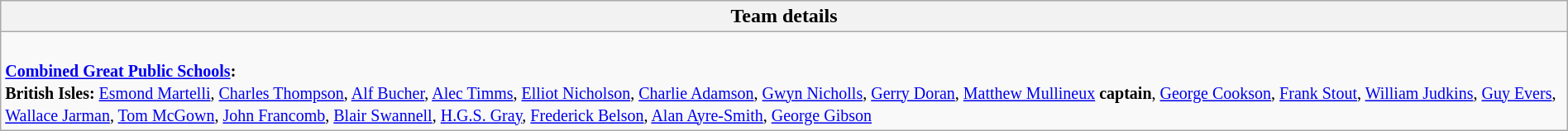<table class="wikitable collapsible collapsed" style="width:100%">
<tr>
<th>Team details</th>
</tr>
<tr>
<td><br><small><strong><a href='#'>Combined Great Public Schools</a>:</strong><br>
<strong>British Isles:</strong> <a href='#'>Esmond Martelli</a>, <a href='#'>Charles Thompson</a>, <a href='#'>Alf Bucher</a>, <a href='#'>Alec Timms</a>, <a href='#'>Elliot Nicholson</a>, <a href='#'>Charlie Adamson</a>, <a href='#'>Gwyn Nicholls</a>, <a href='#'>Gerry Doran</a>, <a href='#'>Matthew Mullineux</a> <strong>captain</strong>, <a href='#'>George Cookson</a>, <a href='#'>Frank Stout</a>, <a href='#'>William Judkins</a>, <a href='#'>Guy Evers</a>, <a href='#'>Wallace Jarman</a>, <a href='#'>Tom McGown</a>, <a href='#'>John Francomb</a>, <a href='#'>Blair Swannell</a>, <a href='#'>H.G.S. Gray</a>, <a href='#'>Frederick Belson</a>, <a href='#'>Alan Ayre-Smith</a>, <a href='#'>George Gibson</a></small></td>
</tr>
</table>
